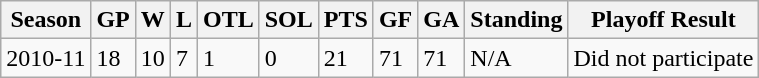<table class="wikitable">
<tr>
<th>Season</th>
<th>GP</th>
<th>W</th>
<th>L</th>
<th>OTL</th>
<th>SOL</th>
<th>PTS</th>
<th>GF</th>
<th>GA</th>
<th>Standing</th>
<th>Playoff Result</th>
</tr>
<tr>
<td>2010-11</td>
<td>18</td>
<td>10</td>
<td>7</td>
<td>1</td>
<td>0</td>
<td>21</td>
<td>71</td>
<td>71</td>
<td>N/A</td>
<td>Did not participate</td>
</tr>
</table>
